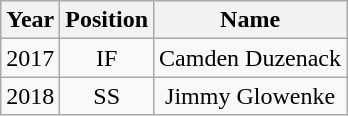<table class="wikitable" style="text-align:center">
<tr>
<th>Year</th>
<th>Position</th>
<th>Name</th>
</tr>
<tr>
<td>2017</td>
<td>IF</td>
<td>Camden Duzenack</td>
</tr>
<tr>
<td>2018</td>
<td>SS</td>
<td>Jimmy Glowenke</td>
</tr>
</table>
